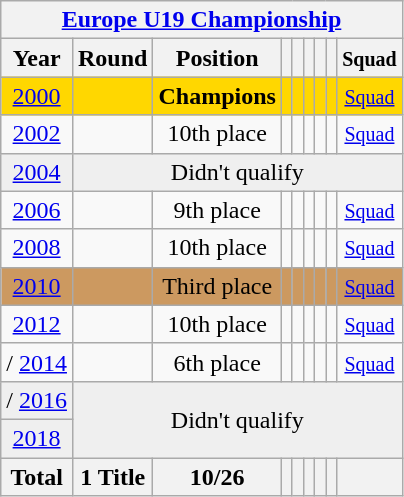<table class="wikitable" style="text-align: center;">
<tr>
<th colspan=9><a href='#'>Europe U19 Championship</a></th>
</tr>
<tr>
<th>Year</th>
<th>Round</th>
<th>Position</th>
<th></th>
<th></th>
<th></th>
<th></th>
<th></th>
<th><small>Squad</small></th>
</tr>
<tr bgcolor=gold>
<td> <a href='#'>2000</a></td>
<td></td>
<td><strong>Champions</strong></td>
<td></td>
<td></td>
<td></td>
<td></td>
<td></td>
<td><small> <a href='#'>Squad</a></small></td>
</tr>
<tr>
<td> <a href='#'>2002</a></td>
<td></td>
<td>10th place</td>
<td></td>
<td></td>
<td></td>
<td></td>
<td></td>
<td><small> <a href='#'>Squad</a></small></td>
</tr>
<tr bgcolor="efefef">
<td> <a href='#'>2004</a></td>
<td colspan=9>Didn't qualify</td>
</tr>
<tr>
<td> <a href='#'>2006</a></td>
<td></td>
<td>9th place</td>
<td></td>
<td></td>
<td></td>
<td></td>
<td></td>
<td><small> <a href='#'>Squad</a></small></td>
</tr>
<tr>
<td> <a href='#'>2008</a></td>
<td></td>
<td>10th place</td>
<td></td>
<td></td>
<td></td>
<td></td>
<td></td>
<td><small> <a href='#'>Squad</a></small></td>
</tr>
<tr bgcolor=cc996>
<td> <a href='#'>2010</a></td>
<td></td>
<td>Third place</td>
<td></td>
<td></td>
<td></td>
<td></td>
<td></td>
<td><small> <a href='#'>Squad</a></small></td>
</tr>
<tr>
<td> <a href='#'>2012</a></td>
<td></td>
<td>10th place</td>
<td></td>
<td></td>
<td></td>
<td></td>
<td></td>
<td><small> <a href='#'>Squad</a></small></td>
</tr>
<tr>
<td>/ <a href='#'>2014</a></td>
<td></td>
<td>6th place</td>
<td></td>
<td></td>
<td></td>
<td></td>
<td></td>
<td><small> <a href='#'>Squad</a></small></td>
</tr>
<tr bgcolor="efefef">
<td>/ <a href='#'>2016</a></td>
<td colspan=9 rowspan=2>Didn't qualify</td>
</tr>
<tr bgcolor="efefef">
<td> <a href='#'>2018</a></td>
</tr>
<tr>
<th>Total</th>
<th>1 Title</th>
<th>10/26</th>
<th></th>
<th></th>
<th></th>
<th></th>
<th></th>
<th></th>
</tr>
</table>
